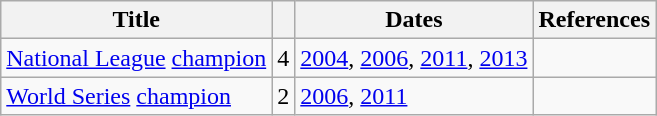<table class="wikitable">
<tr>
<th>Title</th>
<th></th>
<th>Dates</th>
<th>References</th>
</tr>
<tr>
<td><a href='#'>National League</a> <a href='#'>champion</a></td>
<td style="text-align:center;">4</td>
<td><a href='#'>2004</a>, <a href='#'>2006</a>, <a href='#'>2011</a>, <a href='#'>2013</a></td>
<td></td>
</tr>
<tr>
<td><a href='#'>World Series</a> <a href='#'>champion</a></td>
<td style="text-align:center;">2</td>
<td><a href='#'>2006</a>, <a href='#'>2011</a></td>
<td></td>
</tr>
</table>
